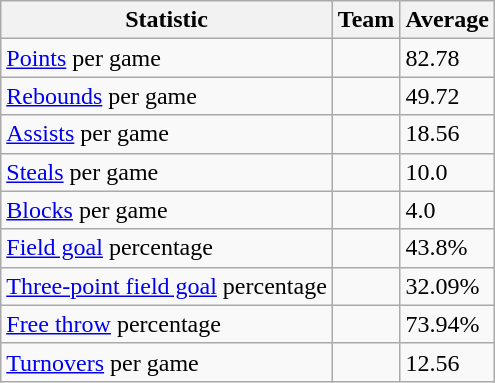<table class="wikitable">
<tr>
<th>Statistic</th>
<th>Team</th>
<th>Average</th>
</tr>
<tr>
<td><a href='#'>Points</a> per game</td>
<td></td>
<td>82.78</td>
</tr>
<tr>
<td><a href='#'>Rebounds</a> per game</td>
<td></td>
<td>49.72</td>
</tr>
<tr>
<td><a href='#'>Assists</a> per game</td>
<td></td>
<td>18.56</td>
</tr>
<tr>
<td><a href='#'>Steals</a> per game</td>
<td></td>
<td>10.0</td>
</tr>
<tr>
<td><a href='#'>Blocks</a> per game</td>
<td></td>
<td>4.0</td>
</tr>
<tr>
<td><a href='#'>Field goal</a> percentage</td>
<td></td>
<td>43.8%</td>
</tr>
<tr>
<td><a href='#'>Three-point field goal</a> percentage</td>
<td></td>
<td>32.09%</td>
</tr>
<tr>
<td><a href='#'>Free throw</a> percentage</td>
<td></td>
<td>73.94%</td>
</tr>
<tr>
<td><a href='#'>Turnovers</a> per game</td>
<td></td>
<td>12.56</td>
</tr>
</table>
